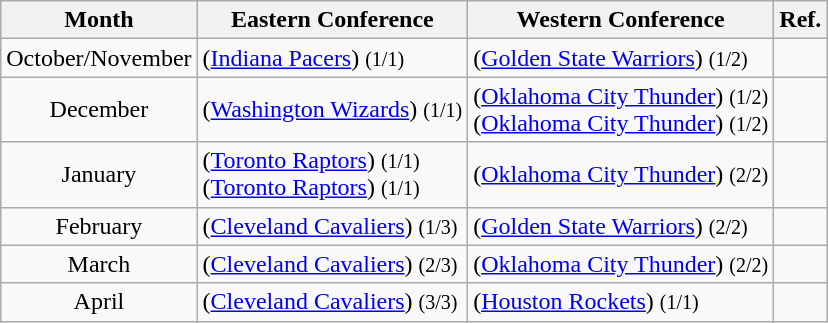<table class="wikitable sortable" style="text-align:left">
<tr>
<th>Month</th>
<th>Eastern Conference</th>
<th>Western Conference</th>
<th class=unsortable>Ref.</th>
</tr>
<tr>
<td align=center>October/November</td>
<td> (<a href='#'>Indiana Pacers</a>) <small>(1/1)</small></td>
<td> (<a href='#'>Golden State Warriors</a>) <small>(1/2)</small></td>
<td align=center></td>
</tr>
<tr>
<td align=center>December</td>
<td> (<a href='#'>Washington Wizards</a>) <small>(1/1)</small></td>
<td> (<a href='#'>Oklahoma City Thunder</a>) <small>(1/2)</small><br> (<a href='#'>Oklahoma City Thunder</a>) <small>(1/2)</small></td>
<td align=center></td>
</tr>
<tr>
<td align=center>January</td>
<td> (<a href='#'>Toronto Raptors</a>) <small>(1/1)</small><br> (<a href='#'>Toronto Raptors</a>) <small>(1/1)</small></td>
<td> (<a href='#'>Oklahoma City Thunder</a>) <small>(2/2)</small></td>
<td align=center></td>
</tr>
<tr>
<td align=center>February</td>
<td> (<a href='#'>Cleveland Cavaliers</a>) <small>(1/3)</small></td>
<td> (<a href='#'>Golden State Warriors</a>) <small>(2/2)</small></td>
<td align=center></td>
</tr>
<tr>
<td align=center>March</td>
<td> (<a href='#'>Cleveland Cavaliers</a>) <small>(2/3)</small></td>
<td> (<a href='#'>Oklahoma City Thunder</a>) <small>(2/2)</small></td>
<td align=center></td>
</tr>
<tr>
<td align=center>April</td>
<td> (<a href='#'>Cleveland Cavaliers</a>) <small>(3/3)</small></td>
<td> (<a href='#'>Houston Rockets</a>) <small>(1/1)</small></td>
<td align=center></td>
</tr>
</table>
